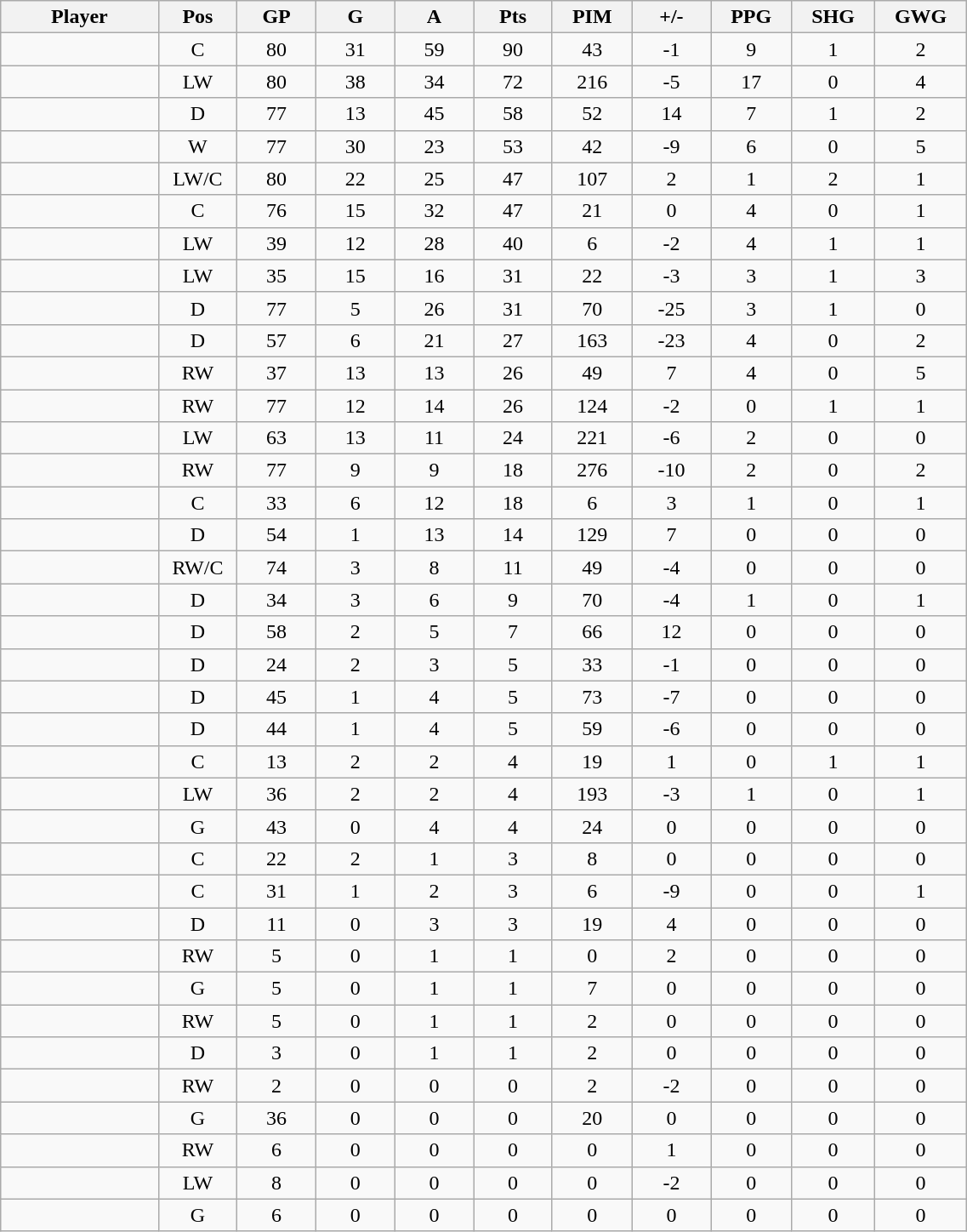<table class="wikitable sortable" width="60%">
<tr ALIGN="center">
<th bgcolor="#DDDDFF" width="10%">Player</th>
<th bgcolor="#DDDDFF" width="3%" title="Position">Pos</th>
<th bgcolor="#DDDDFF" width="5%" title="Games played">GP</th>
<th bgcolor="#DDDDFF" width="5%" title="Goals">G</th>
<th bgcolor="#DDDDFF" width="5%" title="Assists">A</th>
<th bgcolor="#DDDDFF" width="5%" title="Points">Pts</th>
<th bgcolor="#DDDDFF" width="5%" title="Penalties in Minutes">PIM</th>
<th bgcolor="#DDDDFF" width="5%" title="Plus/minus">+/-</th>
<th bgcolor="#DDDDFF" width="5%" title="Power Play Goals">PPG</th>
<th bgcolor="#DDDDFF" width="5%" title="Short-handed Goals">SHG</th>
<th bgcolor="#DDDDFF" width="5%" title="Game-winning Goals">GWG</th>
</tr>
<tr align="center">
<td align="right"></td>
<td>C</td>
<td>80</td>
<td>31</td>
<td>59</td>
<td>90</td>
<td>43</td>
<td>-1</td>
<td>9</td>
<td>1</td>
<td>2</td>
</tr>
<tr align="center">
<td align="right"></td>
<td>LW</td>
<td>80</td>
<td>38</td>
<td>34</td>
<td>72</td>
<td>216</td>
<td>-5</td>
<td>17</td>
<td>0</td>
<td>4</td>
</tr>
<tr align="center">
<td align="right"></td>
<td>D</td>
<td>77</td>
<td>13</td>
<td>45</td>
<td>58</td>
<td>52</td>
<td>14</td>
<td>7</td>
<td>1</td>
<td>2</td>
</tr>
<tr align="center">
<td align="right"></td>
<td>W</td>
<td>77</td>
<td>30</td>
<td>23</td>
<td>53</td>
<td>42</td>
<td>-9</td>
<td>6</td>
<td>0</td>
<td>5</td>
</tr>
<tr align="center">
<td align="right"></td>
<td>LW/C</td>
<td>80</td>
<td>22</td>
<td>25</td>
<td>47</td>
<td>107</td>
<td>2</td>
<td>1</td>
<td>2</td>
<td>1</td>
</tr>
<tr align="center">
<td align="right"></td>
<td>C</td>
<td>76</td>
<td>15</td>
<td>32</td>
<td>47</td>
<td>21</td>
<td>0</td>
<td>4</td>
<td>0</td>
<td>1</td>
</tr>
<tr align="center">
<td align="right"></td>
<td>LW</td>
<td>39</td>
<td>12</td>
<td>28</td>
<td>40</td>
<td>6</td>
<td>-2</td>
<td>4</td>
<td>1</td>
<td>1</td>
</tr>
<tr align="center">
<td align="right"></td>
<td>LW</td>
<td>35</td>
<td>15</td>
<td>16</td>
<td>31</td>
<td>22</td>
<td>-3</td>
<td>3</td>
<td>1</td>
<td>3</td>
</tr>
<tr align="center">
<td align="right"></td>
<td>D</td>
<td>77</td>
<td>5</td>
<td>26</td>
<td>31</td>
<td>70</td>
<td>-25</td>
<td>3</td>
<td>1</td>
<td>0</td>
</tr>
<tr align="center">
<td align="right"></td>
<td>D</td>
<td>57</td>
<td>6</td>
<td>21</td>
<td>27</td>
<td>163</td>
<td>-23</td>
<td>4</td>
<td>0</td>
<td>2</td>
</tr>
<tr align="center">
<td align="right"></td>
<td>RW</td>
<td>37</td>
<td>13</td>
<td>13</td>
<td>26</td>
<td>49</td>
<td>7</td>
<td>4</td>
<td>0</td>
<td>5</td>
</tr>
<tr align="center">
<td align="right"></td>
<td>RW</td>
<td>77</td>
<td>12</td>
<td>14</td>
<td>26</td>
<td>124</td>
<td>-2</td>
<td>0</td>
<td>1</td>
<td>1</td>
</tr>
<tr align="center">
<td align="right"></td>
<td>LW</td>
<td>63</td>
<td>13</td>
<td>11</td>
<td>24</td>
<td>221</td>
<td>-6</td>
<td>2</td>
<td>0</td>
<td>0</td>
</tr>
<tr align="center">
<td align="right"></td>
<td>RW</td>
<td>77</td>
<td>9</td>
<td>9</td>
<td>18</td>
<td>276</td>
<td>-10</td>
<td>2</td>
<td>0</td>
<td>2</td>
</tr>
<tr align="center">
<td align="right"></td>
<td>C</td>
<td>33</td>
<td>6</td>
<td>12</td>
<td>18</td>
<td>6</td>
<td>3</td>
<td>1</td>
<td>0</td>
<td>1</td>
</tr>
<tr align="center">
<td align="right"></td>
<td>D</td>
<td>54</td>
<td>1</td>
<td>13</td>
<td>14</td>
<td>129</td>
<td>7</td>
<td>0</td>
<td>0</td>
<td>0</td>
</tr>
<tr align="center">
<td align="right"></td>
<td>RW/C</td>
<td>74</td>
<td>3</td>
<td>8</td>
<td>11</td>
<td>49</td>
<td>-4</td>
<td>0</td>
<td>0</td>
<td>0</td>
</tr>
<tr align="center">
<td align="right"></td>
<td>D</td>
<td>34</td>
<td>3</td>
<td>6</td>
<td>9</td>
<td>70</td>
<td>-4</td>
<td>1</td>
<td>0</td>
<td>1</td>
</tr>
<tr align="center">
<td align="right"></td>
<td>D</td>
<td>58</td>
<td>2</td>
<td>5</td>
<td>7</td>
<td>66</td>
<td>12</td>
<td>0</td>
<td>0</td>
<td>0</td>
</tr>
<tr align="center">
<td align="right"></td>
<td>D</td>
<td>24</td>
<td>2</td>
<td>3</td>
<td>5</td>
<td>33</td>
<td>-1</td>
<td>0</td>
<td>0</td>
<td>0</td>
</tr>
<tr align="center">
<td align="right"></td>
<td>D</td>
<td>45</td>
<td>1</td>
<td>4</td>
<td>5</td>
<td>73</td>
<td>-7</td>
<td>0</td>
<td>0</td>
<td>0</td>
</tr>
<tr align="center">
<td align="right"></td>
<td>D</td>
<td>44</td>
<td>1</td>
<td>4</td>
<td>5</td>
<td>59</td>
<td>-6</td>
<td>0</td>
<td>0</td>
<td>0</td>
</tr>
<tr align="center">
<td align="right"></td>
<td>C</td>
<td>13</td>
<td>2</td>
<td>2</td>
<td>4</td>
<td>19</td>
<td>1</td>
<td>0</td>
<td>1</td>
<td>1</td>
</tr>
<tr align="center">
<td align="right"></td>
<td>LW</td>
<td>36</td>
<td>2</td>
<td>2</td>
<td>4</td>
<td>193</td>
<td>-3</td>
<td>1</td>
<td>0</td>
<td>1</td>
</tr>
<tr align="center">
<td align="right"></td>
<td>G</td>
<td>43</td>
<td>0</td>
<td>4</td>
<td>4</td>
<td>24</td>
<td>0</td>
<td>0</td>
<td>0</td>
<td>0</td>
</tr>
<tr align="center">
<td align="right"></td>
<td>C</td>
<td>22</td>
<td>2</td>
<td>1</td>
<td>3</td>
<td>8</td>
<td>0</td>
<td>0</td>
<td>0</td>
<td>0</td>
</tr>
<tr align="center">
<td align="right"></td>
<td>C</td>
<td>31</td>
<td>1</td>
<td>2</td>
<td>3</td>
<td>6</td>
<td>-9</td>
<td>0</td>
<td>0</td>
<td>1</td>
</tr>
<tr align="center">
<td align="right"></td>
<td>D</td>
<td>11</td>
<td>0</td>
<td>3</td>
<td>3</td>
<td>19</td>
<td>4</td>
<td>0</td>
<td>0</td>
<td>0</td>
</tr>
<tr align="center">
<td align="right"></td>
<td>RW</td>
<td>5</td>
<td>0</td>
<td>1</td>
<td>1</td>
<td>0</td>
<td>2</td>
<td>0</td>
<td>0</td>
<td>0</td>
</tr>
<tr align="center">
<td align="right"></td>
<td>G</td>
<td>5</td>
<td>0</td>
<td>1</td>
<td>1</td>
<td>7</td>
<td>0</td>
<td>0</td>
<td>0</td>
<td>0</td>
</tr>
<tr align="center">
<td align="right"></td>
<td>RW</td>
<td>5</td>
<td>0</td>
<td>1</td>
<td>1</td>
<td>2</td>
<td>0</td>
<td>0</td>
<td>0</td>
<td>0</td>
</tr>
<tr align="center">
<td align="right"></td>
<td>D</td>
<td>3</td>
<td>0</td>
<td>1</td>
<td>1</td>
<td>2</td>
<td>0</td>
<td>0</td>
<td>0</td>
<td>0</td>
</tr>
<tr align="center">
<td align="right"></td>
<td>RW</td>
<td>2</td>
<td>0</td>
<td>0</td>
<td>0</td>
<td>2</td>
<td>-2</td>
<td>0</td>
<td>0</td>
<td>0</td>
</tr>
<tr align="center">
<td align="right"></td>
<td>G</td>
<td>36</td>
<td>0</td>
<td>0</td>
<td>0</td>
<td>20</td>
<td>0</td>
<td>0</td>
<td>0</td>
<td>0</td>
</tr>
<tr align="center">
<td align="right"></td>
<td>RW</td>
<td>6</td>
<td>0</td>
<td>0</td>
<td>0</td>
<td>0</td>
<td>1</td>
<td>0</td>
<td>0</td>
<td>0</td>
</tr>
<tr align="center">
<td align="right"></td>
<td>LW</td>
<td>8</td>
<td>0</td>
<td>0</td>
<td>0</td>
<td>0</td>
<td>-2</td>
<td>0</td>
<td>0</td>
<td>0</td>
</tr>
<tr align="center">
<td align="right"></td>
<td>G</td>
<td>6</td>
<td>0</td>
<td>0</td>
<td>0</td>
<td>0</td>
<td>0</td>
<td>0</td>
<td>0</td>
<td>0</td>
</tr>
</table>
